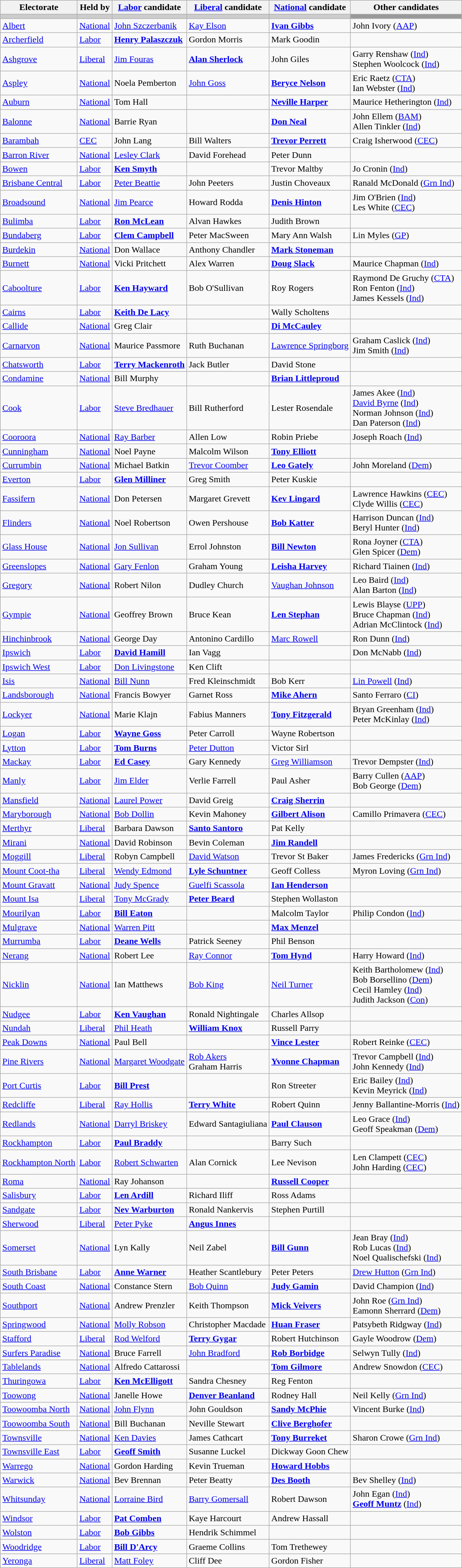<table class="wikitable">
<tr>
<th>Electorate</th>
<th>Held by</th>
<th><a href='#'>Labor</a> candidate</th>
<th><a href='#'>Liberal</a> candidate</th>
<th><a href='#'>National</a> candidate</th>
<th>Other candidates</th>
</tr>
<tr bgcolor="#cccccc">
<td></td>
<td></td>
<td></td>
<td></td>
<td></td>
<td bgcolor="#999999"></td>
</tr>
<tr>
<td><a href='#'>Albert</a></td>
<td><a href='#'>National</a></td>
<td><a href='#'>John Szczerbanik</a></td>
<td><a href='#'>Kay Elson</a></td>
<td><strong><a href='#'>Ivan Gibbs</a></strong></td>
<td>John Ivory (<a href='#'>AAP</a>)</td>
</tr>
<tr>
<td><a href='#'>Archerfield</a></td>
<td><a href='#'>Labor</a></td>
<td><strong><a href='#'>Henry Palaszczuk</a></strong></td>
<td>Gordon Morris</td>
<td>Mark Goodin</td>
<td></td>
</tr>
<tr>
<td><a href='#'>Ashgrove</a></td>
<td><a href='#'>Liberal</a></td>
<td><a href='#'>Jim Fouras</a></td>
<td><strong><a href='#'>Alan Sherlock</a></strong></td>
<td>John Giles</td>
<td>Garry Renshaw (<a href='#'>Ind</a>)<br>Stephen Woolcock (<a href='#'>Ind</a>)</td>
</tr>
<tr>
<td><a href='#'>Aspley</a></td>
<td><a href='#'>National</a></td>
<td>Noela Pemberton</td>
<td><a href='#'>John Goss</a></td>
<td><strong><a href='#'>Beryce Nelson</a></strong></td>
<td>Eric Raetz (<a href='#'>CTA</a>) <br>Ian Webster (<a href='#'>Ind</a>)</td>
</tr>
<tr>
<td><a href='#'>Auburn</a></td>
<td><a href='#'>National</a></td>
<td>Tom Hall</td>
<td></td>
<td><strong><a href='#'>Neville Harper</a></strong></td>
<td>Maurice Hetherington (<a href='#'>Ind</a>)</td>
</tr>
<tr>
<td><a href='#'>Balonne</a></td>
<td><a href='#'>National</a></td>
<td>Barrie Ryan</td>
<td></td>
<td><strong><a href='#'>Don Neal</a></strong></td>
<td>John Ellem (<a href='#'>BAM</a>)<br>Allen Tinkler (<a href='#'>Ind</a>)</td>
</tr>
<tr>
<td><a href='#'>Barambah</a></td>
<td><a href='#'>CEC</a></td>
<td>John Lang</td>
<td>Bill Walters</td>
<td><strong><a href='#'>Trevor Perrett</a></strong></td>
<td>Craig Isherwood (<a href='#'>CEC</a>)</td>
</tr>
<tr>
<td><a href='#'>Barron River</a></td>
<td><a href='#'>National</a></td>
<td><a href='#'>Lesley Clark</a></td>
<td>David Forehead</td>
<td>Peter Dunn</td>
<td></td>
</tr>
<tr>
<td><a href='#'>Bowen</a></td>
<td><a href='#'>Labor</a></td>
<td><strong><a href='#'>Ken Smyth</a></strong></td>
<td></td>
<td>Trevor Maltby</td>
<td>Jo Cronin (<a href='#'>Ind</a>)</td>
</tr>
<tr>
<td><a href='#'>Brisbane Central</a></td>
<td><a href='#'>Labor</a></td>
<td><a href='#'>Peter Beattie</a></td>
<td>John Peeters</td>
<td>Justin Choveaux</td>
<td>Ranald McDonald (<a href='#'>Grn Ind</a>)</td>
</tr>
<tr>
<td><a href='#'>Broadsound</a></td>
<td><a href='#'>National</a></td>
<td><a href='#'>Jim Pearce</a></td>
<td>Howard Rodda</td>
<td><strong><a href='#'>Denis Hinton</a></strong></td>
<td>Jim O'Brien (<a href='#'>Ind</a>)<br>Les White (<a href='#'>CEC</a>)</td>
</tr>
<tr>
<td><a href='#'>Bulimba</a></td>
<td><a href='#'>Labor</a></td>
<td><strong><a href='#'>Ron McLean</a></strong></td>
<td>Alvan Hawkes</td>
<td>Judith Brown</td>
<td></td>
</tr>
<tr>
<td><a href='#'>Bundaberg</a></td>
<td><a href='#'>Labor</a></td>
<td><strong><a href='#'>Clem Campbell</a></strong></td>
<td>Peter MacSween</td>
<td>Mary Ann Walsh</td>
<td>Lin Myles (<a href='#'>GP</a>)</td>
</tr>
<tr>
<td><a href='#'>Burdekin</a></td>
<td><a href='#'>National</a></td>
<td>Don Wallace</td>
<td>Anthony Chandler</td>
<td><strong><a href='#'>Mark Stoneman</a></strong></td>
<td></td>
</tr>
<tr>
<td><a href='#'>Burnett</a></td>
<td><a href='#'>National</a></td>
<td>Vicki Pritchett</td>
<td>Alex Warren</td>
<td><strong><a href='#'>Doug Slack</a></strong></td>
<td>Maurice Chapman (<a href='#'>Ind</a>)</td>
</tr>
<tr>
<td><a href='#'>Caboolture</a></td>
<td><a href='#'>Labor</a></td>
<td><strong><a href='#'>Ken Hayward</a></strong></td>
<td>Bob O'Sullivan</td>
<td>Roy Rogers</td>
<td>Raymond De Gruchy (<a href='#'>CTA</a>) <br>Ron Fenton (<a href='#'>Ind</a>) <br>James Kessels (<a href='#'>Ind</a>)</td>
</tr>
<tr>
<td><a href='#'>Cairns</a></td>
<td><a href='#'>Labor</a></td>
<td><strong><a href='#'>Keith De Lacy</a></strong></td>
<td></td>
<td>Wally Scholtens</td>
<td></td>
</tr>
<tr>
<td><a href='#'>Callide</a></td>
<td><a href='#'>National</a></td>
<td>Greg Clair</td>
<td></td>
<td><strong><a href='#'>Di McCauley</a></strong></td>
<td></td>
</tr>
<tr>
<td><a href='#'>Carnarvon</a></td>
<td><a href='#'>National</a></td>
<td>Maurice Passmore</td>
<td>Ruth Buchanan</td>
<td><a href='#'>Lawrence Springborg</a></td>
<td>Graham Caslick (<a href='#'>Ind</a>) <br>Jim Smith (<a href='#'>Ind</a>)</td>
</tr>
<tr>
<td><a href='#'>Chatsworth</a></td>
<td><a href='#'>Labor</a></td>
<td><strong><a href='#'>Terry Mackenroth</a></strong></td>
<td>Jack Butler</td>
<td>David Stone</td>
<td></td>
</tr>
<tr>
<td><a href='#'>Condamine</a></td>
<td><a href='#'>National</a></td>
<td>Bill Murphy</td>
<td></td>
<td><strong><a href='#'>Brian Littleproud</a></strong></td>
<td></td>
</tr>
<tr>
<td><a href='#'>Cook</a></td>
<td><a href='#'>Labor</a></td>
<td><a href='#'>Steve Bredhauer</a></td>
<td>Bill Rutherford</td>
<td>Lester Rosendale</td>
<td>James Akee (<a href='#'>Ind</a>) <br><a href='#'>David Byrne</a> (<a href='#'>Ind</a>) <br>Norman Johnson (<a href='#'>Ind</a>) <br>Dan Paterson (<a href='#'>Ind</a>)</td>
</tr>
<tr>
<td><a href='#'>Cooroora</a></td>
<td><a href='#'>National</a></td>
<td><a href='#'>Ray Barber</a></td>
<td>Allen Low</td>
<td>Robin Priebe</td>
<td>Joseph Roach (<a href='#'>Ind</a>)</td>
</tr>
<tr>
<td><a href='#'>Cunningham</a></td>
<td><a href='#'>National</a></td>
<td>Noel Payne</td>
<td>Malcolm Wilson</td>
<td><strong><a href='#'>Tony Elliott</a></strong></td>
<td></td>
</tr>
<tr>
<td><a href='#'>Currumbin</a></td>
<td><a href='#'>National</a></td>
<td>Michael Batkin</td>
<td><a href='#'>Trevor Coomber</a></td>
<td><strong><a href='#'>Leo Gately</a></strong></td>
<td>John Moreland (<a href='#'>Dem</a>)</td>
</tr>
<tr>
<td><a href='#'>Everton</a></td>
<td><a href='#'>Labor</a></td>
<td><strong><a href='#'>Glen Milliner</a></strong></td>
<td>Greg Smith</td>
<td>Peter Kuskie</td>
<td></td>
</tr>
<tr>
<td><a href='#'>Fassifern</a></td>
<td><a href='#'>National</a></td>
<td>Don Petersen</td>
<td>Margaret Grevett</td>
<td><strong><a href='#'>Kev Lingard</a></strong></td>
<td>Lawrence Hawkins (<a href='#'>CEC</a>) <br>Clyde Willis (<a href='#'>CEC</a>)</td>
</tr>
<tr>
<td><a href='#'>Flinders</a></td>
<td><a href='#'>National</a></td>
<td>Noel Robertson</td>
<td>Owen Pershouse</td>
<td><strong><a href='#'>Bob Katter</a></strong></td>
<td>Harrison Duncan (<a href='#'>Ind</a>) <br>Beryl Hunter (<a href='#'>Ind</a>)</td>
</tr>
<tr>
<td><a href='#'>Glass House</a></td>
<td><a href='#'>National</a></td>
<td><a href='#'>Jon Sullivan</a></td>
<td>Errol Johnston</td>
<td><strong><a href='#'>Bill Newton</a></strong></td>
<td>Rona Joyner (<a href='#'>CTA</a>) <br>Glen Spicer (<a href='#'>Dem</a>)</td>
</tr>
<tr>
<td><a href='#'>Greenslopes</a></td>
<td><a href='#'>National</a></td>
<td><a href='#'>Gary Fenlon</a></td>
<td>Graham Young</td>
<td><strong><a href='#'>Leisha Harvey</a></strong></td>
<td>Richard Tiainen (<a href='#'>Ind</a>)</td>
</tr>
<tr>
<td><a href='#'>Gregory</a></td>
<td><a href='#'>National</a></td>
<td>Robert Nilon</td>
<td>Dudley Church</td>
<td><a href='#'>Vaughan Johnson</a></td>
<td>Leo Baird (<a href='#'>Ind</a>) <br>Alan Barton (<a href='#'>Ind</a>)</td>
</tr>
<tr>
<td><a href='#'>Gympie</a></td>
<td><a href='#'>National</a></td>
<td>Geoffrey Brown</td>
<td>Bruce Kean</td>
<td><strong><a href='#'>Len Stephan</a></strong></td>
<td>Lewis Blayse (<a href='#'>UPP</a>) <br>Bruce Chapman (<a href='#'>Ind</a>) <br>Adrian McClintock (<a href='#'>Ind</a>)</td>
</tr>
<tr>
<td><a href='#'>Hinchinbrook</a></td>
<td><a href='#'>National</a></td>
<td>George Day</td>
<td>Antonino Cardillo</td>
<td><a href='#'>Marc Rowell</a></td>
<td>Ron Dunn (<a href='#'>Ind</a>)</td>
</tr>
<tr>
<td><a href='#'>Ipswich</a></td>
<td><a href='#'>Labor</a></td>
<td><strong><a href='#'>David Hamill</a></strong></td>
<td>Ian Vagg</td>
<td></td>
<td>Don McNabb (<a href='#'>Ind</a>)</td>
</tr>
<tr>
<td><a href='#'>Ipswich West</a></td>
<td><a href='#'>Labor</a></td>
<td><a href='#'>Don Livingstone</a></td>
<td>Ken Clift</td>
<td></td>
<td></td>
</tr>
<tr>
<td><a href='#'>Isis</a></td>
<td><a href='#'>National</a></td>
<td><a href='#'>Bill Nunn</a></td>
<td>Fred Kleinschmidt</td>
<td>Bob Kerr</td>
<td><a href='#'>Lin Powell</a> (<a href='#'>Ind</a>)</td>
</tr>
<tr>
<td><a href='#'>Landsborough</a></td>
<td><a href='#'>National</a></td>
<td>Francis Bowyer</td>
<td>Garnet Ross</td>
<td><strong><a href='#'>Mike Ahern</a></strong></td>
<td>Santo Ferraro (<a href='#'>CI</a>)</td>
</tr>
<tr>
<td><a href='#'>Lockyer</a></td>
<td><a href='#'>National</a></td>
<td>Marie Klajn</td>
<td>Fabius Manners</td>
<td><strong><a href='#'>Tony Fitzgerald</a></strong></td>
<td>Bryan Greenham (<a href='#'>Ind</a>) <br>Peter McKinlay (<a href='#'>Ind</a>)</td>
</tr>
<tr>
<td><a href='#'>Logan</a></td>
<td><a href='#'>Labor</a></td>
<td><strong><a href='#'>Wayne Goss</a></strong></td>
<td>Peter Carroll</td>
<td>Wayne Robertson</td>
<td></td>
</tr>
<tr>
<td><a href='#'>Lytton</a></td>
<td><a href='#'>Labor</a></td>
<td><strong><a href='#'>Tom Burns</a></strong></td>
<td><a href='#'>Peter Dutton</a></td>
<td>Victor Sirl</td>
<td></td>
</tr>
<tr>
<td><a href='#'>Mackay</a></td>
<td><a href='#'>Labor</a></td>
<td><strong><a href='#'>Ed Casey</a></strong></td>
<td>Gary Kennedy</td>
<td><a href='#'>Greg Williamson</a></td>
<td>Trevor Dempster (<a href='#'>Ind</a>)</td>
</tr>
<tr>
<td><a href='#'>Manly</a></td>
<td><a href='#'>Labor</a></td>
<td><a href='#'>Jim Elder</a></td>
<td>Verlie Farrell</td>
<td>Paul Asher</td>
<td>Barry Cullen (<a href='#'>AAP</a>) <br>Bob George (<a href='#'>Dem</a>)</td>
</tr>
<tr>
<td><a href='#'>Mansfield</a></td>
<td><a href='#'>National</a></td>
<td><a href='#'>Laurel Power</a></td>
<td>David Greig</td>
<td><strong><a href='#'>Craig Sherrin</a></strong></td>
<td></td>
</tr>
<tr>
<td><a href='#'>Maryborough</a></td>
<td><a href='#'>National</a></td>
<td><a href='#'>Bob Dollin</a></td>
<td>Kevin Mahoney</td>
<td><strong><a href='#'>Gilbert Alison</a></strong></td>
<td>Camillo Primavera (<a href='#'>CEC</a>)</td>
</tr>
<tr>
<td><a href='#'>Merthyr</a></td>
<td><a href='#'>Liberal</a></td>
<td>Barbara Dawson</td>
<td><strong><a href='#'>Santo Santoro</a></strong></td>
<td>Pat Kelly</td>
<td></td>
</tr>
<tr>
<td><a href='#'>Mirani</a></td>
<td><a href='#'>National</a></td>
<td>David Robinson</td>
<td>Bevin Coleman</td>
<td><strong><a href='#'>Jim Randell</a></strong></td>
<td></td>
</tr>
<tr>
<td><a href='#'>Moggill</a></td>
<td><a href='#'>Liberal</a></td>
<td>Robyn Campbell</td>
<td><a href='#'>David Watson</a></td>
<td>Trevor St Baker</td>
<td>James Fredericks (<a href='#'>Grn Ind</a>)</td>
</tr>
<tr>
<td><a href='#'>Mount Coot-tha</a></td>
<td><a href='#'>Liberal</a></td>
<td><a href='#'>Wendy Edmond</a></td>
<td><strong><a href='#'>Lyle Schuntner</a></strong></td>
<td>Geoff Colless</td>
<td>Myron Loving (<a href='#'>Grn Ind</a>)</td>
</tr>
<tr>
<td><a href='#'>Mount Gravatt</a></td>
<td><a href='#'>National</a></td>
<td><a href='#'>Judy Spence</a></td>
<td><a href='#'>Guelfi Scassola</a></td>
<td><strong><a href='#'>Ian Henderson</a></strong></td>
<td></td>
</tr>
<tr>
<td><a href='#'>Mount Isa</a></td>
<td><a href='#'>Liberal</a></td>
<td><a href='#'>Tony McGrady</a></td>
<td><strong><a href='#'>Peter Beard</a></strong></td>
<td>Stephen Wollaston</td>
<td></td>
</tr>
<tr>
<td><a href='#'>Mourilyan</a></td>
<td><a href='#'>Labor</a></td>
<td><strong><a href='#'>Bill Eaton</a></strong></td>
<td></td>
<td>Malcolm Taylor</td>
<td>Philip Condon (<a href='#'>Ind</a>)</td>
</tr>
<tr>
<td><a href='#'>Mulgrave</a></td>
<td><a href='#'>National</a></td>
<td><a href='#'>Warren Pitt</a></td>
<td></td>
<td><strong><a href='#'>Max Menzel</a></strong></td>
<td></td>
</tr>
<tr>
<td><a href='#'>Murrumba</a></td>
<td><a href='#'>Labor</a></td>
<td><strong><a href='#'>Deane Wells</a></strong></td>
<td>Patrick Seeney</td>
<td>Phil Benson</td>
<td></td>
</tr>
<tr>
<td><a href='#'>Nerang</a></td>
<td><a href='#'>National</a></td>
<td>Robert Lee</td>
<td><a href='#'>Ray Connor</a></td>
<td><strong><a href='#'>Tom Hynd</a></strong></td>
<td>Harry Howard (<a href='#'>Ind</a>)</td>
</tr>
<tr>
<td><a href='#'>Nicklin</a></td>
<td><a href='#'>National</a></td>
<td>Ian Matthews</td>
<td><a href='#'>Bob King</a></td>
<td><a href='#'>Neil Turner</a></td>
<td>Keith Bartholomew (<a href='#'>Ind</a>) <br>Bob Borsellino (<a href='#'>Dem</a>) <br>Cecil Hamley (<a href='#'>Ind</a>) <br>Judith Jackson (<a href='#'>Con</a>)</td>
</tr>
<tr>
<td><a href='#'>Nudgee</a></td>
<td><a href='#'>Labor</a></td>
<td><strong><a href='#'>Ken Vaughan</a></strong></td>
<td>Ronald Nightingale</td>
<td>Charles Allsop</td>
<td></td>
</tr>
<tr>
<td><a href='#'>Nundah</a></td>
<td><a href='#'>Liberal</a></td>
<td><a href='#'>Phil Heath</a></td>
<td><strong><a href='#'>William Knox</a></strong></td>
<td>Russell Parry</td>
<td></td>
</tr>
<tr>
<td><a href='#'>Peak Downs</a></td>
<td><a href='#'>National</a></td>
<td>Paul Bell</td>
<td></td>
<td><strong><a href='#'>Vince Lester</a></strong></td>
<td>Robert Reinke (<a href='#'>CEC</a>)</td>
</tr>
<tr>
<td><a href='#'>Pine Rivers</a></td>
<td><a href='#'>National</a></td>
<td><a href='#'>Margaret Woodgate</a></td>
<td><a href='#'>Rob Akers</a> <br>Graham Harris</td>
<td><strong><a href='#'>Yvonne Chapman</a></strong></td>
<td>Trevor Campbell (<a href='#'>Ind</a>) <br>John Kennedy (<a href='#'>Ind</a>)</td>
</tr>
<tr>
<td><a href='#'>Port Curtis</a></td>
<td><a href='#'>Labor</a></td>
<td><strong><a href='#'>Bill Prest</a></strong></td>
<td></td>
<td>Ron Streeter</td>
<td>Eric Bailey (<a href='#'>Ind</a>) <br>Kevin Meyrick (<a href='#'>Ind</a>)</td>
</tr>
<tr>
<td><a href='#'>Redcliffe</a></td>
<td><a href='#'>Liberal</a></td>
<td><a href='#'>Ray Hollis</a></td>
<td><strong><a href='#'>Terry White</a></strong></td>
<td>Robert Quinn</td>
<td>Jenny Ballantine-Morris (<a href='#'>Ind</a>)</td>
</tr>
<tr>
<td><a href='#'>Redlands</a></td>
<td><a href='#'>National</a></td>
<td><a href='#'>Darryl Briskey</a></td>
<td>Edward Santagiuliana</td>
<td><strong><a href='#'>Paul Clauson</a></strong></td>
<td>Leo Grace (<a href='#'>Ind</a>) <br>Geoff Speakman (<a href='#'>Dem</a>)</td>
</tr>
<tr>
<td><a href='#'>Rockhampton</a></td>
<td><a href='#'>Labor</a></td>
<td><strong><a href='#'>Paul Braddy</a></strong></td>
<td></td>
<td>Barry Such</td>
<td></td>
</tr>
<tr>
<td><a href='#'>Rockhampton North</a></td>
<td><a href='#'>Labor</a></td>
<td><a href='#'>Robert Schwarten</a></td>
<td>Alan Cornick</td>
<td>Lee Nevison</td>
<td>Len Clampett (<a href='#'>CEC</a>) <br>John Harding (<a href='#'>CEC</a>)</td>
</tr>
<tr>
<td><a href='#'>Roma</a></td>
<td><a href='#'>National</a></td>
<td>Ray Johanson</td>
<td></td>
<td><strong><a href='#'>Russell Cooper</a></strong></td>
<td></td>
</tr>
<tr>
<td><a href='#'>Salisbury</a></td>
<td><a href='#'>Labor</a></td>
<td><strong><a href='#'>Len Ardill</a></strong></td>
<td>Richard Iliff</td>
<td>Ross Adams</td>
<td></td>
</tr>
<tr>
<td><a href='#'>Sandgate</a></td>
<td><a href='#'>Labor</a></td>
<td><strong><a href='#'>Nev Warburton</a></strong></td>
<td>Ronald Nankervis</td>
<td>Stephen Purtill</td>
<td></td>
</tr>
<tr>
<td><a href='#'>Sherwood</a></td>
<td><a href='#'>Liberal</a></td>
<td><a href='#'>Peter Pyke</a></td>
<td><strong><a href='#'>Angus Innes</a></strong></td>
<td></td>
<td></td>
</tr>
<tr>
<td><a href='#'>Somerset</a></td>
<td><a href='#'>National</a></td>
<td>Lyn Kally</td>
<td>Neil Zabel</td>
<td><strong><a href='#'>Bill Gunn</a></strong></td>
<td>Jean Bray (<a href='#'>Ind</a>) <br>Rob Lucas (<a href='#'>Ind</a>) <br>Noel Qualischefski (<a href='#'>Ind</a>)</td>
</tr>
<tr>
<td><a href='#'>South Brisbane</a></td>
<td><a href='#'>Labor</a></td>
<td><strong><a href='#'>Anne Warner</a></strong></td>
<td>Heather Scantlebury</td>
<td>Peter Peters</td>
<td><a href='#'>Drew Hutton</a> (<a href='#'>Grn Ind</a>)</td>
</tr>
<tr>
<td><a href='#'>South Coast</a></td>
<td><a href='#'>National</a></td>
<td>Constance Stern</td>
<td><a href='#'>Bob Quinn</a></td>
<td><strong><a href='#'>Judy Gamin</a></strong></td>
<td>David Champion (<a href='#'>Ind</a>)</td>
</tr>
<tr>
<td><a href='#'>Southport</a></td>
<td><a href='#'>National</a></td>
<td>Andrew Prenzler</td>
<td>Keith Thompson</td>
<td><strong><a href='#'>Mick Veivers</a></strong></td>
<td>John Roe (<a href='#'>Grn Ind</a>) <br>Eamonn Sherrard (<a href='#'>Dem</a>)</td>
</tr>
<tr>
<td><a href='#'>Springwood</a></td>
<td><a href='#'>National</a></td>
<td><a href='#'>Molly Robson</a></td>
<td>Christopher Macdade</td>
<td><strong><a href='#'>Huan Fraser</a></strong></td>
<td>Patsybeth Ridgway (<a href='#'>Ind</a>)</td>
</tr>
<tr>
<td><a href='#'>Stafford</a></td>
<td><a href='#'>Liberal</a></td>
<td><a href='#'>Rod Welford</a></td>
<td><strong><a href='#'>Terry Gygar</a></strong></td>
<td>Robert Hutchinson</td>
<td>Gayle Woodrow (<a href='#'>Dem</a>)</td>
</tr>
<tr>
<td><a href='#'>Surfers Paradise</a></td>
<td><a href='#'>National</a></td>
<td>Bruce Farrell</td>
<td><a href='#'>John Bradford</a></td>
<td><strong><a href='#'>Rob Borbidge</a></strong></td>
<td>Selwyn Tully (<a href='#'>Ind</a>)</td>
</tr>
<tr>
<td><a href='#'>Tablelands</a></td>
<td><a href='#'>National</a></td>
<td>Alfredo Cattarossi</td>
<td></td>
<td><strong><a href='#'>Tom Gilmore</a></strong></td>
<td>Andrew Snowdon (<a href='#'>CEC</a>)</td>
</tr>
<tr>
<td><a href='#'>Thuringowa</a></td>
<td><a href='#'>Labor</a></td>
<td><strong><a href='#'>Ken McElligott</a></strong></td>
<td>Sandra Chesney</td>
<td>Reg Fenton</td>
<td></td>
</tr>
<tr>
<td><a href='#'>Toowong</a></td>
<td><a href='#'>National</a></td>
<td>Janelle Howe</td>
<td><strong><a href='#'>Denver Beanland</a></strong></td>
<td>Rodney Hall</td>
<td>Neil Kelly (<a href='#'>Grn Ind</a>)</td>
</tr>
<tr>
<td><a href='#'>Toowoomba North</a></td>
<td><a href='#'>National</a></td>
<td><a href='#'>John Flynn</a></td>
<td>John Gouldson</td>
<td><strong><a href='#'>Sandy McPhie</a></strong></td>
<td>Vincent Burke (<a href='#'>Ind</a>)</td>
</tr>
<tr>
<td><a href='#'>Toowoomba South</a></td>
<td><a href='#'>National</a></td>
<td>Bill Buchanan</td>
<td>Neville Stewart</td>
<td><strong><a href='#'>Clive Berghofer</a></strong></td>
<td></td>
</tr>
<tr>
<td><a href='#'>Townsville</a></td>
<td><a href='#'>National</a></td>
<td><a href='#'>Ken Davies</a></td>
<td>James Cathcart</td>
<td><strong><a href='#'>Tony Burreket</a></strong></td>
<td>Sharon Crowe (<a href='#'>Grn Ind</a>)</td>
</tr>
<tr>
<td><a href='#'>Townsville East</a></td>
<td><a href='#'>Labor</a></td>
<td><strong><a href='#'>Geoff Smith</a></strong></td>
<td>Susanne Luckel</td>
<td>Dickway Goon Chew</td>
<td></td>
</tr>
<tr>
<td><a href='#'>Warrego</a></td>
<td><a href='#'>National</a></td>
<td>Gordon Harding</td>
<td>Kevin Trueman</td>
<td><strong><a href='#'>Howard Hobbs</a></strong></td>
<td></td>
</tr>
<tr>
<td><a href='#'>Warwick</a></td>
<td><a href='#'>National</a></td>
<td>Bev Brennan</td>
<td>Peter Beatty</td>
<td><strong><a href='#'>Des Booth</a></strong></td>
<td>Bev Shelley (<a href='#'>Ind</a>)</td>
</tr>
<tr>
<td><a href='#'>Whitsunday</a></td>
<td><a href='#'>National</a></td>
<td><a href='#'>Lorraine Bird</a></td>
<td><a href='#'>Barry Gomersall</a></td>
<td>Robert Dawson</td>
<td>John Egan (<a href='#'>Ind</a>) <br><strong><a href='#'>Geoff Muntz</a></strong> (<a href='#'>Ind</a>)</td>
</tr>
<tr>
<td><a href='#'>Windsor</a></td>
<td><a href='#'>Labor</a></td>
<td><strong><a href='#'>Pat Comben</a></strong></td>
<td>Kaye Harcourt</td>
<td>Andrew Hassall</td>
<td></td>
</tr>
<tr>
<td><a href='#'>Wolston</a></td>
<td><a href='#'>Labor</a></td>
<td><strong><a href='#'>Bob Gibbs</a></strong></td>
<td>Hendrik Schimmel</td>
<td></td>
<td></td>
</tr>
<tr>
<td><a href='#'>Woodridge</a></td>
<td><a href='#'>Labor</a></td>
<td><strong><a href='#'>Bill D'Arcy</a></strong></td>
<td>Graeme Collins</td>
<td>Tom Trethewey</td>
<td></td>
</tr>
<tr>
<td><a href='#'>Yeronga</a></td>
<td><a href='#'>Liberal</a></td>
<td><a href='#'>Matt Foley</a></td>
<td>Cliff Dee</td>
<td>Gordon Fisher</td>
<td></td>
</tr>
</table>
